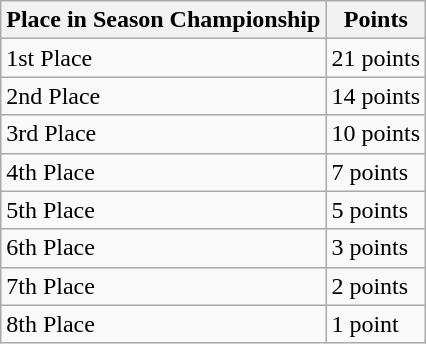<table class="wikitable">
<tr>
<th>Place in Season Championship</th>
<th>Points</th>
</tr>
<tr>
<td>1st Place</td>
<td>21 points</td>
</tr>
<tr>
<td>2nd Place</td>
<td>14 points</td>
</tr>
<tr>
<td>3rd Place</td>
<td>10 points</td>
</tr>
<tr>
<td>4th Place</td>
<td>7 points</td>
</tr>
<tr>
<td>5th Place</td>
<td>5 points</td>
</tr>
<tr>
<td>6th Place</td>
<td>3 points</td>
</tr>
<tr>
<td>7th Place</td>
<td>2 points</td>
</tr>
<tr>
<td>8th Place</td>
<td>1 point</td>
</tr>
</table>
